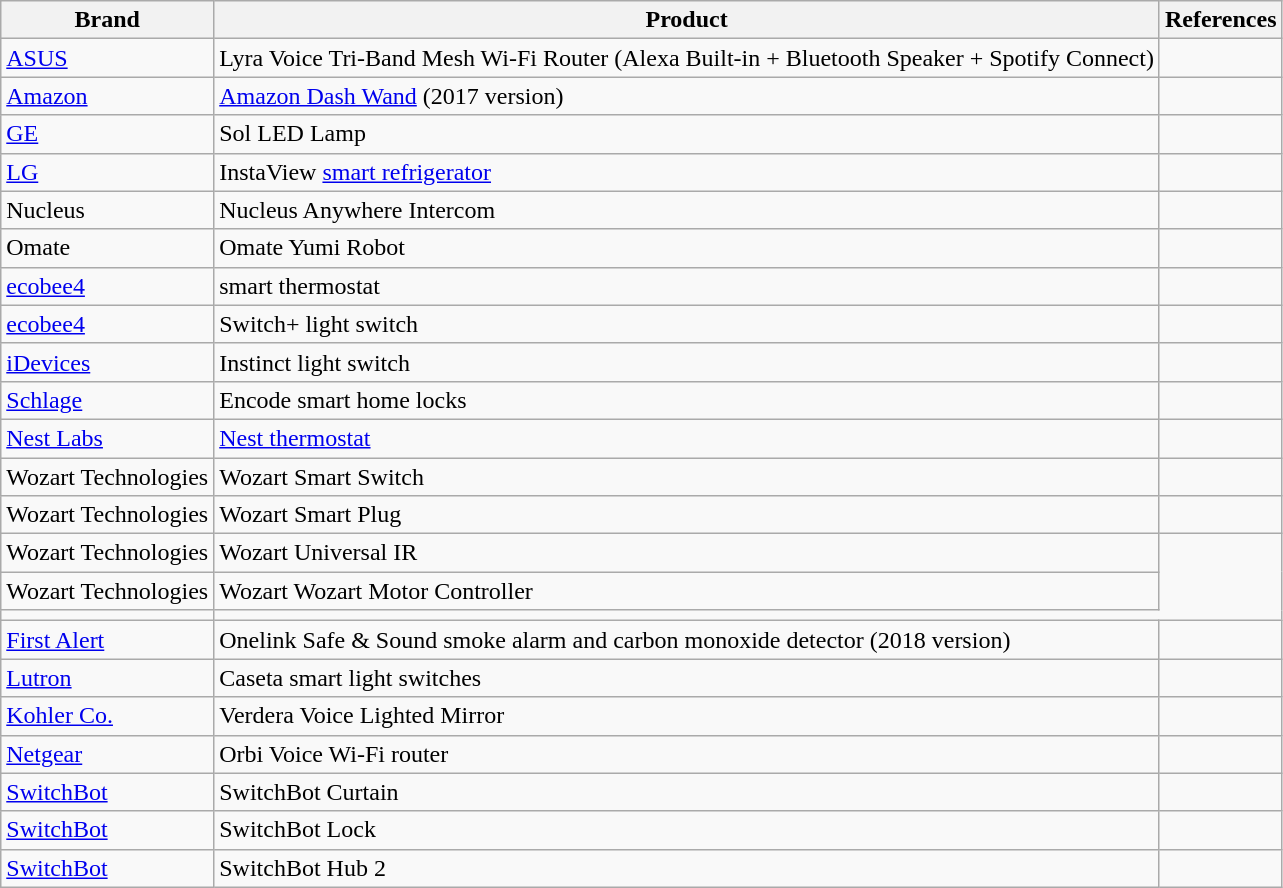<table class="wikitable collapsible collapsed sortable">
<tr>
<th>Brand</th>
<th>Product</th>
<th>References</th>
</tr>
<tr>
<td><a href='#'>ASUS</a></td>
<td>Lyra Voice Tri-Band Mesh Wi-Fi Router (Alexa Built-in + Bluetooth Speaker + Spotify Connect)</td>
<td></td>
</tr>
<tr>
<td><a href='#'>Amazon</a></td>
<td><a href='#'>Amazon Dash Wand</a> (2017 version)</td>
<td></td>
</tr>
<tr>
<td><a href='#'>GE</a></td>
<td>Sol LED Lamp</td>
<td></td>
</tr>
<tr>
<td><a href='#'>LG</a></td>
<td>InstaView <a href='#'>smart refrigerator</a></td>
<td></td>
</tr>
<tr>
<td>Nucleus</td>
<td>Nucleus Anywhere Intercom</td>
<td></td>
</tr>
<tr>
<td>Omate</td>
<td>Omate Yumi Robot</td>
<td></td>
</tr>
<tr>
<td><a href='#'>ecobee4</a></td>
<td>smart thermostat</td>
<td> </td>
</tr>
<tr>
<td><a href='#'>ecobee4</a></td>
<td>Switch+ light switch</td>
<td></td>
</tr>
<tr>
<td><a href='#'>iDevices</a></td>
<td>Instinct light switch</td>
<td></td>
</tr>
<tr>
<td><a href='#'>Schlage</a></td>
<td>Encode smart home locks</td>
<td></td>
</tr>
<tr>
<td><a href='#'>Nest Labs</a></td>
<td><a href='#'>Nest thermostat</a></td>
<td></td>
</tr>
<tr>
<td>Wozart Technologies</td>
<td>Wozart Smart Switch</td>
</tr>
<tr>
<td>Wozart Technologies</td>
<td>Wozart Smart Plug</td>
<td></td>
</tr>
<tr>
<td>Wozart Technologies</td>
<td>Wozart Universal IR</td>
</tr>
<tr>
<td>Wozart Technologies</td>
<td>Wozart Wozart Motor Controller</td>
</tr>
<tr>
<td></td>
</tr>
<tr>
<td><a href='#'>First Alert</a></td>
<td>Onelink Safe & Sound smoke alarm and carbon monoxide detector (2018 version)</td>
<td></td>
</tr>
<tr>
<td><a href='#'>Lutron</a></td>
<td>Caseta smart light switches</td>
<td></td>
</tr>
<tr>
<td><a href='#'>Kohler Co.</a></td>
<td>Verdera Voice Lighted Mirror</td>
<td></td>
</tr>
<tr>
<td><a href='#'>Netgear</a></td>
<td>Orbi Voice Wi-Fi router</td>
<td></td>
</tr>
<tr>
<td><a href='#'>SwitchBot</a></td>
<td>SwitchBot Curtain</td>
<td></td>
</tr>
<tr>
<td><a href='#'>SwitchBot</a></td>
<td>SwitchBot Lock</td>
<td></td>
</tr>
<tr>
<td><a href='#'>SwitchBot</a></td>
<td>SwitchBot Hub 2</td>
<td></td>
</tr>
</table>
